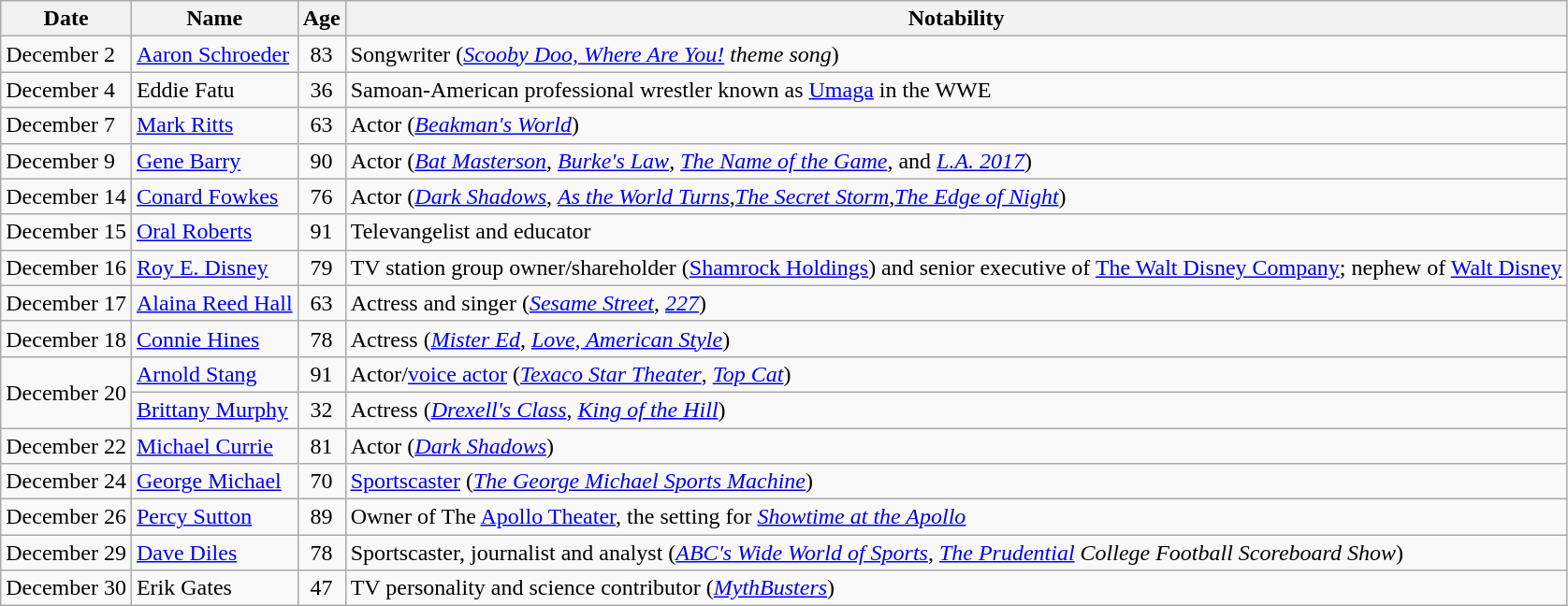<table class="wikitable sortable">
<tr ">
<th>Date</th>
<th>Name</th>
<th>Age</th>
<th class="unsortable">Notability</th>
</tr>
<tr>
<td>December 2</td>
<td><a href='#'>Aaron Schroeder</a></td>
<td style="text-align:center;">83</td>
<td>Songwriter (<em><a href='#'>Scooby Doo, Where Are You!</a> theme song</em>)</td>
</tr>
<tr>
<td>December 4</td>
<td>Eddie Fatu</td>
<td style="text-align:center;">36</td>
<td>Samoan-American professional wrestler known as <a href='#'>Umaga</a> in the WWE</td>
</tr>
<tr>
<td>December 7</td>
<td><a href='#'>Mark Ritts</a></td>
<td style="text-align:center;">63</td>
<td>Actor (<em><a href='#'>Beakman's World</a></em>)</td>
</tr>
<tr>
<td>December 9</td>
<td><a href='#'>Gene Barry</a></td>
<td style="text-align:center;">90</td>
<td>Actor (<em><a href='#'>Bat Masterson</a></em>, <em><a href='#'>Burke's Law</a></em>, <em><a href='#'>The Name of the Game</a></em>, and <em><a href='#'>L.A. 2017</a></em>)</td>
</tr>
<tr>
<td>December 14</td>
<td><a href='#'>Conard Fowkes</a></td>
<td style="text-align:center;">76</td>
<td>Actor (<em><a href='#'>Dark Shadows</a></em>, <em><a href='#'>As the World Turns</a></em>,<em><a href='#'>The Secret Storm</a></em>,<em><a href='#'>The Edge of Night</a></em>)</td>
</tr>
<tr>
<td>December 15</td>
<td><a href='#'>Oral Roberts</a></td>
<td style="text-align:center;">91</td>
<td>Televangelist and educator</td>
</tr>
<tr>
<td>December 16</td>
<td><a href='#'>Roy E. Disney</a></td>
<td style="text-align:center;">79</td>
<td>TV station group owner/shareholder (<a href='#'>Shamrock Holdings</a>) and senior executive of <a href='#'>The Walt Disney Company</a>; nephew of <a href='#'>Walt Disney</a></td>
</tr>
<tr>
<td>December 17</td>
<td><a href='#'>Alaina Reed Hall</a></td>
<td style="text-align:center;">63</td>
<td>Actress and singer (<em><a href='#'>Sesame Street</a></em>, <em><a href='#'>227</a></em>)</td>
</tr>
<tr>
<td>December 18</td>
<td><a href='#'>Connie Hines</a></td>
<td style="text-align:center;">78</td>
<td>Actress (<em><a href='#'>Mister Ed</a></em>, <em><a href='#'>Love, American Style</a></em>)</td>
</tr>
<tr>
<td rowspan="2">December 20</td>
<td><a href='#'>Arnold Stang</a></td>
<td style="text-align:center;">91</td>
<td>Actor/<a href='#'>voice actor</a> (<em><a href='#'>Texaco Star Theater</a></em>, <em><a href='#'>Top Cat</a></em>)</td>
</tr>
<tr>
<td><a href='#'>Brittany Murphy</a></td>
<td style="text-align:center;">32</td>
<td>Actress (<em><a href='#'>Drexell's Class</a></em>, <em><a href='#'>King of the Hill</a></em>)</td>
</tr>
<tr>
<td>December 22</td>
<td><a href='#'>Michael Currie</a></td>
<td style="text-align:center;">81</td>
<td>Actor (<em><a href='#'>Dark Shadows</a></em>)</td>
</tr>
<tr>
<td>December 24</td>
<td><a href='#'>George Michael</a></td>
<td style="text-align:center;">70</td>
<td><a href='#'>Sportscaster</a> (<em><a href='#'>The George Michael Sports Machine</a></em>)</td>
</tr>
<tr>
<td>December 26</td>
<td><a href='#'>Percy Sutton</a></td>
<td style="text-align:center;">89</td>
<td>Owner of The <a href='#'>Apollo Theater</a>, the setting for <em><a href='#'>Showtime at the Apollo</a></em></td>
</tr>
<tr>
<td>December 29</td>
<td><a href='#'>Dave Diles</a></td>
<td style="text-align:center;">78</td>
<td>Sportscaster, journalist and analyst (<em><a href='#'>ABC's Wide World of Sports</a></em>, <em><a href='#'>The Prudential</a> College Football Scoreboard Show</em>)</td>
</tr>
<tr>
<td>December 30</td>
<td>Erik Gates</td>
<td style="text-align:center;">47</td>
<td>TV personality and science contributor (<em><a href='#'>MythBusters</a></em>)</td>
</tr>
</table>
